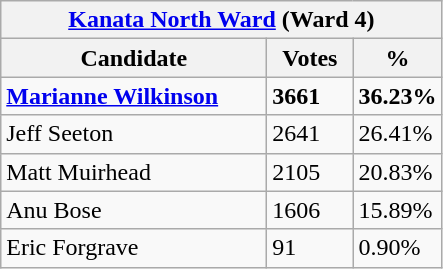<table class="wikitable">
<tr>
<th colspan="3"><a href='#'>Kanata North Ward</a> (Ward 4)</th>
</tr>
<tr>
<th style="width: 170px">Candidate</th>
<th style="width: 50px">Votes</th>
<th style="width: 40px">%</th>
</tr>
<tr>
<td><strong><a href='#'>Marianne Wilkinson</a></strong></td>
<td><strong>3661</strong></td>
<td><strong>36.23%</strong></td>
</tr>
<tr>
<td>Jeff Seeton</td>
<td>2641</td>
<td>26.41%</td>
</tr>
<tr>
<td>Matt Muirhead</td>
<td>2105</td>
<td>20.83%</td>
</tr>
<tr>
<td>Anu Bose</td>
<td>1606</td>
<td>15.89%</td>
</tr>
<tr>
<td>Eric Forgrave</td>
<td>91</td>
<td>0.90%</td>
</tr>
</table>
